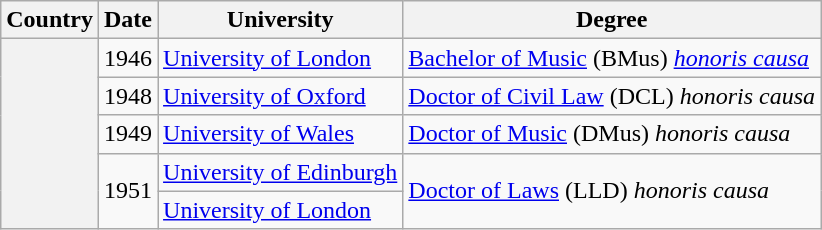<table class="wikitable plainrowheaders">
<tr>
<th scope="col">Country</th>
<th scope="col">Date</th>
<th scope="col">University</th>
<th scope="col">Degree</th>
</tr>
<tr>
<th rowspan="5" scope="row"></th>
<td>1946</td>
<td><a href='#'>University of London</a></td>
<td><a href='#'>Bachelor of Music</a> (BMus) <em><a href='#'>honoris causa</a></em></td>
</tr>
<tr>
<td>1948</td>
<td><a href='#'>University of Oxford</a></td>
<td><a href='#'>Doctor of Civil Law</a> (DCL) <em>honoris causa</em></td>
</tr>
<tr>
<td>1949</td>
<td><a href='#'>University of Wales</a></td>
<td><a href='#'>Doctor of Music</a> (DMus) <em>honoris causa</em></td>
</tr>
<tr>
<td rowspan="2">1951</td>
<td><a href='#'>University of Edinburgh</a></td>
<td rowspan="2"><a href='#'>Doctor of Laws</a> (LLD) <em>honoris causa</em></td>
</tr>
<tr>
<td><a href='#'>University of London</a></td>
</tr>
</table>
